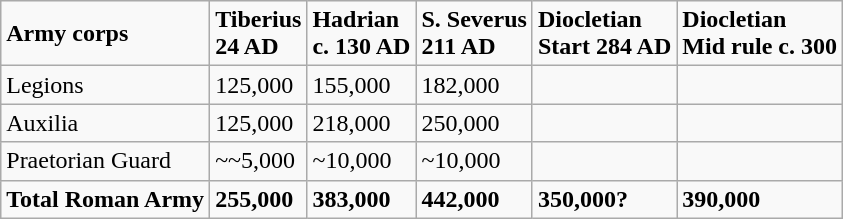<table class = wikitable>
<tr>
<td><strong>Army corps</strong></td>
<td><strong>Tiberius</strong><br><strong>24 AD</strong></td>
<td><strong>Hadrian<br>c. 130 AD</strong></td>
<td><strong>S. Severus<br>211 AD</strong></td>
<td><strong>Diocletian</strong><br><strong>Start 284 AD</strong></td>
<td><strong>Diocletian<br>Mid rule c. 300</strong></td>
</tr>
<tr>
<td>Legions</td>
<td>125,000</td>
<td>155,000</td>
<td>182,000</td>
<td></td>
<td></td>
</tr>
<tr>
<td>Auxilia</td>
<td>125,000</td>
<td>218,000</td>
<td>250,000</td>
<td></td>
<td></td>
</tr>
<tr>
<td>Praetorian Guard</td>
<td>~~5,000</td>
<td>~10,000</td>
<td>~10,000</td>
<td></td>
<td></td>
</tr>
<tr>
<td><strong>Total Roman Army</strong></td>
<td><strong>255,000</strong></td>
<td><strong>383,000</strong></td>
<td><strong>442,000</strong></td>
<td><strong>350,000?</strong></td>
<td><strong>390,000</strong></td>
</tr>
</table>
